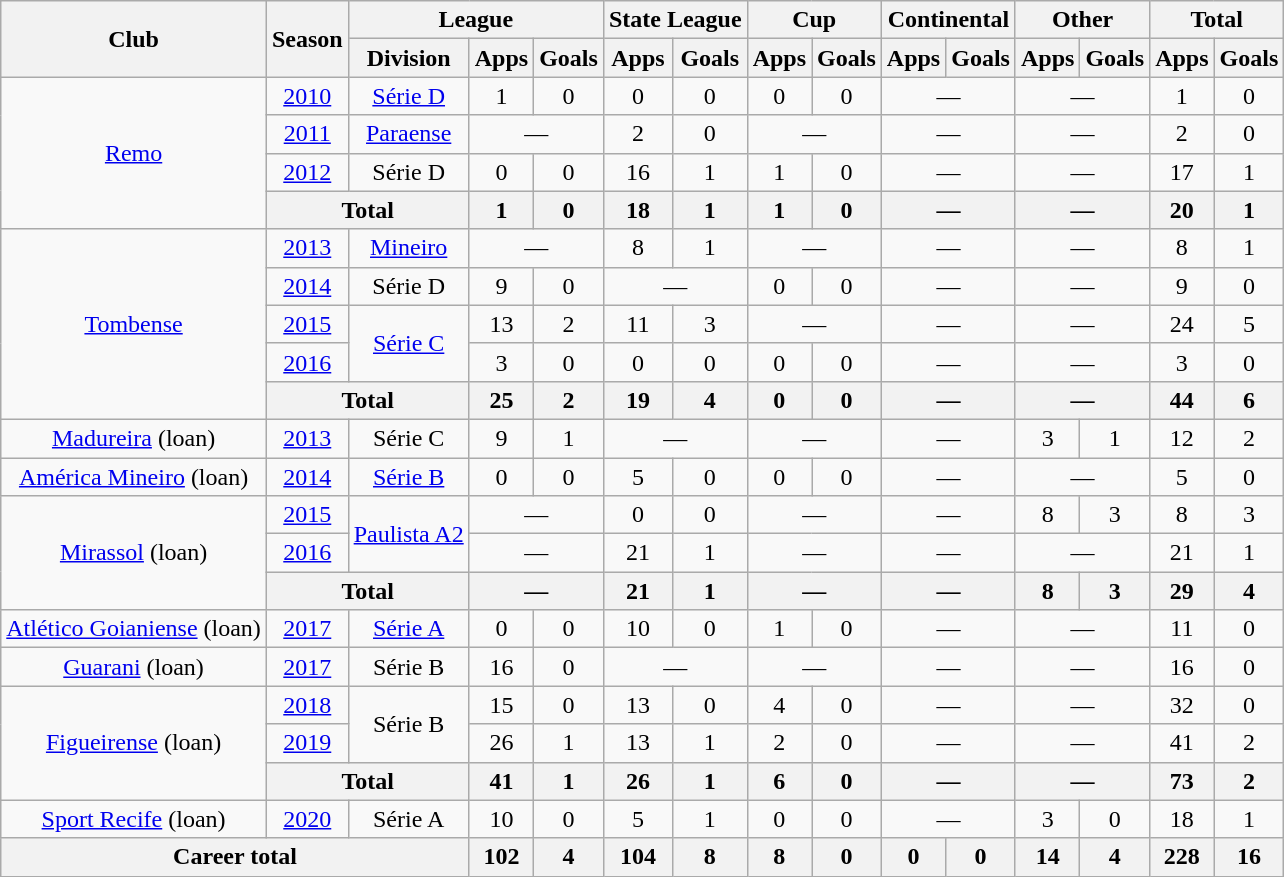<table class="wikitable" style="text-align: center;">
<tr>
<th rowspan="2">Club</th>
<th rowspan="2">Season</th>
<th colspan="3">League</th>
<th colspan="2">State League</th>
<th colspan="2">Cup</th>
<th colspan="2">Continental</th>
<th colspan="2">Other</th>
<th colspan="2">Total</th>
</tr>
<tr>
<th>Division</th>
<th>Apps</th>
<th>Goals</th>
<th>Apps</th>
<th>Goals</th>
<th>Apps</th>
<th>Goals</th>
<th>Apps</th>
<th>Goals</th>
<th>Apps</th>
<th>Goals</th>
<th>Apps</th>
<th>Goals</th>
</tr>
<tr>
<td rowspan="4" valign="center"><a href='#'>Remo</a></td>
<td><a href='#'>2010</a></td>
<td><a href='#'>Série D</a></td>
<td>1</td>
<td>0</td>
<td>0</td>
<td>0</td>
<td>0</td>
<td>0</td>
<td colspan="2">—</td>
<td colspan="2">—</td>
<td>1</td>
<td>0</td>
</tr>
<tr>
<td><a href='#'>2011</a></td>
<td><a href='#'>Paraense</a></td>
<td colspan="2">—</td>
<td>2</td>
<td>0</td>
<td colspan="2">—</td>
<td colspan="2">—</td>
<td colspan="2">—</td>
<td>2</td>
<td>0</td>
</tr>
<tr>
<td><a href='#'>2012</a></td>
<td>Série D</td>
<td>0</td>
<td>0</td>
<td>16</td>
<td>1</td>
<td>1</td>
<td>0</td>
<td colspan="2">—</td>
<td colspan="2">—</td>
<td>17</td>
<td>1</td>
</tr>
<tr>
<th colspan="2">Total</th>
<th>1</th>
<th>0</th>
<th>18</th>
<th>1</th>
<th>1</th>
<th>0</th>
<th colspan="2">—</th>
<th colspan="2">—</th>
<th>20</th>
<th>1</th>
</tr>
<tr>
<td rowspan="5" valign="center"><a href='#'>Tombense</a></td>
<td><a href='#'>2013</a></td>
<td><a href='#'>Mineiro</a></td>
<td colspan="2">—</td>
<td>8</td>
<td>1</td>
<td colspan="2">—</td>
<td colspan="2">—</td>
<td colspan="2">—</td>
<td>8</td>
<td>1</td>
</tr>
<tr>
<td><a href='#'>2014</a></td>
<td>Série D</td>
<td>9</td>
<td>0</td>
<td colspan="2">—</td>
<td>0</td>
<td>0</td>
<td colspan="2">—</td>
<td colspan="2">—</td>
<td>9</td>
<td>0</td>
</tr>
<tr>
<td><a href='#'>2015</a></td>
<td rowspan="2"><a href='#'>Série C</a></td>
<td>13</td>
<td>2</td>
<td>11</td>
<td>3</td>
<td colspan="2">—</td>
<td colspan="2">—</td>
<td colspan="2">—</td>
<td>24</td>
<td>5</td>
</tr>
<tr>
<td><a href='#'>2016</a></td>
<td>3</td>
<td>0</td>
<td>0</td>
<td>0</td>
<td>0</td>
<td>0</td>
<td colspan="2">—</td>
<td colspan="2">—</td>
<td>3</td>
<td>0</td>
</tr>
<tr>
<th colspan="2">Total</th>
<th>25</th>
<th>2</th>
<th>19</th>
<th>4</th>
<th>0</th>
<th>0</th>
<th colspan="2">—</th>
<th colspan="2">—</th>
<th>44</th>
<th>6</th>
</tr>
<tr>
<td valign="center"><a href='#'>Madureira</a> (loan)</td>
<td><a href='#'>2013</a></td>
<td>Série C</td>
<td>9</td>
<td>1</td>
<td colspan="2">—</td>
<td colspan="2">—</td>
<td colspan="2">—</td>
<td>3</td>
<td>1</td>
<td>12</td>
<td>2</td>
</tr>
<tr>
<td valign="center"><a href='#'>América Mineiro</a> (loan)</td>
<td><a href='#'>2014</a></td>
<td><a href='#'>Série B</a></td>
<td>0</td>
<td>0</td>
<td>5</td>
<td>0</td>
<td>0</td>
<td>0</td>
<td colspan="2">—</td>
<td colspan="2">—</td>
<td>5</td>
<td>0</td>
</tr>
<tr>
<td rowspan="3" valign="center"><a href='#'>Mirassol</a> (loan)</td>
<td><a href='#'>2015</a></td>
<td rowspan="2"><a href='#'>Paulista A2</a></td>
<td colspan="2">—</td>
<td>0</td>
<td>0</td>
<td colspan="2">—</td>
<td colspan="2">—</td>
<td>8</td>
<td>3</td>
<td>8</td>
<td>3</td>
</tr>
<tr>
<td><a href='#'>2016</a></td>
<td colspan="2">—</td>
<td>21</td>
<td>1</td>
<td colspan="2">—</td>
<td colspan="2">—</td>
<td colspan="2">—</td>
<td>21</td>
<td>1</td>
</tr>
<tr>
<th colspan="2">Total</th>
<th colspan="2">—</th>
<th>21</th>
<th>1</th>
<th colspan="2">—</th>
<th colspan="2">—</th>
<th>8</th>
<th>3</th>
<th>29</th>
<th>4</th>
</tr>
<tr>
<td valign="center"><a href='#'>Atlético Goianiense</a> (loan)</td>
<td><a href='#'>2017</a></td>
<td><a href='#'>Série A</a></td>
<td>0</td>
<td>0</td>
<td>10</td>
<td>0</td>
<td>1</td>
<td>0</td>
<td colspan="2">—</td>
<td colspan="2">—</td>
<td>11</td>
<td>0</td>
</tr>
<tr>
<td valign="center"><a href='#'>Guarani</a> (loan)</td>
<td><a href='#'>2017</a></td>
<td>Série B</td>
<td>16</td>
<td>0</td>
<td colspan="2">—</td>
<td colspan="2">—</td>
<td colspan="2">—</td>
<td colspan="2">—</td>
<td>16</td>
<td>0</td>
</tr>
<tr>
<td rowspan="3" valign="center"><a href='#'>Figueirense</a> (loan)</td>
<td><a href='#'>2018</a></td>
<td rowspan="2">Série B</td>
<td>15</td>
<td>0</td>
<td>13</td>
<td>0</td>
<td>4</td>
<td>0</td>
<td colspan="2">—</td>
<td colspan="2">—</td>
<td>32</td>
<td>0</td>
</tr>
<tr>
<td><a href='#'>2019</a></td>
<td>26</td>
<td>1</td>
<td>13</td>
<td>1</td>
<td>2</td>
<td>0</td>
<td colspan="2">—</td>
<td colspan="2">—</td>
<td>41</td>
<td>2</td>
</tr>
<tr>
<th colspan="2">Total</th>
<th>41</th>
<th>1</th>
<th>26</th>
<th>1</th>
<th>6</th>
<th>0</th>
<th colspan="2">—</th>
<th colspan="2">—</th>
<th>73</th>
<th>2</th>
</tr>
<tr>
<td valign="center"><a href='#'>Sport Recife</a> (loan)</td>
<td><a href='#'>2020</a></td>
<td>Série A</td>
<td>10</td>
<td>0</td>
<td>5</td>
<td>1</td>
<td>0</td>
<td>0</td>
<td colspan="2">—</td>
<td>3</td>
<td>0</td>
<td>18</td>
<td>1</td>
</tr>
<tr>
<th colspan="3"><strong>Career total</strong></th>
<th>102</th>
<th>4</th>
<th>104</th>
<th>8</th>
<th>8</th>
<th>0</th>
<th>0</th>
<th>0</th>
<th>14</th>
<th>4</th>
<th>228</th>
<th>16</th>
</tr>
</table>
